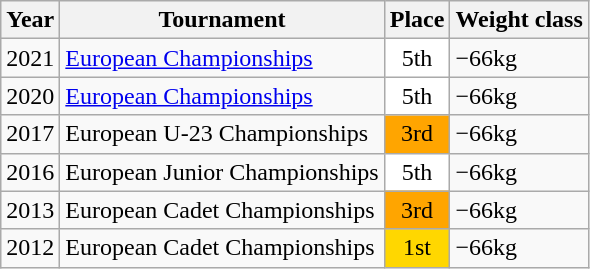<table class="wikitable">
<tr>
<th>Year</th>
<th>Tournament</th>
<th>Place</th>
<th>Weight class</th>
</tr>
<tr>
<td>2021</td>
<td><a href='#'>European Championships</a></td>
<td bgcolor="white" align="center">5th</td>
<td>−66kg</td>
</tr>
<tr>
<td>2020</td>
<td><a href='#'>European Championships</a></td>
<td bgcolor="white" align="center">5th</td>
<td>−66kg</td>
</tr>
<tr>
<td>2017</td>
<td>European U-23 Championships</td>
<td bgcolor="orange" align="center">3rd</td>
<td>−66kg</td>
</tr>
<tr>
<td>2016</td>
<td>European Junior Championships</td>
<td bgcolor="white" align="center">5th</td>
<td>−66kg</td>
</tr>
<tr>
<td>2013</td>
<td>European Cadet Championships</td>
<td bgcolor="orange" align="center">3rd</td>
<td>−66kg</td>
</tr>
<tr>
<td>2012</td>
<td>European Cadet Championships</td>
<td bgcolor="gold" align="center">1st</td>
<td>−66kg</td>
</tr>
</table>
